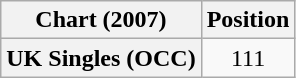<table class="wikitable plainrowheaders">
<tr>
<th scope="col">Chart (2007)</th>
<th scope="col">Position</th>
</tr>
<tr>
<th scope="row">UK Singles (OCC)</th>
<td align="center">111</td>
</tr>
</table>
